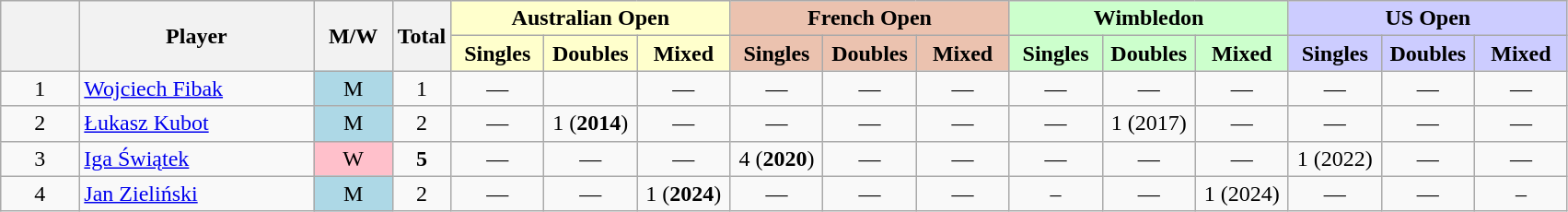<table class="wikitable mw-datatable sortable" style="text-align:center;">
<tr>
<th data-sort-type="number" width="5%" rowspan="2"></th>
<th width="15%" rowspan="2">Player</th>
<th width="5%"  rowspan="2">M/W</th>
<th rowspan="2">Total</th>
<th colspan="3" style="background:#ffc;">Australian Open</th>
<th colspan="3" style="background:#ebc2af;">French Open</th>
<th colspan="3" style="background:#cfc;">Wimbledon</th>
<th colspan="3" style="background:#ccf;">US Open</th>
</tr>
<tr>
<th style="background:#ffc; width:60px;">Singles</th>
<th style="background:#ffc; width:60px;">Doubles</th>
<th style="background:#ffc; width:60px;">Mixed</th>
<th style="background:#ebc2af; width:60px;">Singles</th>
<th style="background:#ebc2af; width:60px;">Doubles</th>
<th style="background:#ebc2af; width:60px;">Mixed</th>
<th style="background:#cfc; width:60px;">Singles</th>
<th style="background:#cfc; width:60px;">Doubles</th>
<th style="background:#cfc; width:60px;">Mixed</th>
<th style="background:#ccf; width:60px;">Singles</th>
<th style="background:#ccf; width:60px;">Doubles</th>
<th style="background:#ccf; width:60px;">Mixed</th>
</tr>
<tr>
<td>1</td>
<td style="text-align:left"><a href='#'>Wojciech Fibak</a></td>
<td style="background:lightblue;">M</td>
<td>1</td>
<td>—</td>
<td></td>
<td>—</td>
<td>—</td>
<td>—</td>
<td>—</td>
<td>—</td>
<td>—</td>
<td>—</td>
<td>—</td>
<td>—</td>
<td>—</td>
</tr>
<tr>
<td>2</td>
<td style="text-align:left"><a href='#'>Łukasz Kubot</a></td>
<td style="background:lightblue;">M</td>
<td>2</td>
<td>—</td>
<td>1 (<strong>2014</strong>)</td>
<td>—</td>
<td>—</td>
<td>—</td>
<td>—</td>
<td>—</td>
<td>1 (2017)</td>
<td>—</td>
<td>—</td>
<td>—</td>
<td>—</td>
</tr>
<tr>
<td>3</td>
<td style="text-align:left"><a href='#'>Iga Świątek</a></td>
<td style="background:pink;">W</td>
<td><strong>5</strong></td>
<td>—</td>
<td>—</td>
<td>—</td>
<td>4 (<strong>2020</strong>)</td>
<td>—</td>
<td>—</td>
<td>—</td>
<td>—</td>
<td>—</td>
<td>1 (2022)</td>
<td>—</td>
<td>—</td>
</tr>
<tr>
<td>4</td>
<td style="text-align:left"><a href='#'>Jan Zieliński</a></td>
<td style="background:lightblue;">M</td>
<td>2</td>
<td>—</td>
<td>—</td>
<td>1 (<strong>2024</strong>)</td>
<td>—</td>
<td>—</td>
<td>—</td>
<td>–</td>
<td>—</td>
<td>1 (2024)</td>
<td>—</td>
<td>—</td>
<td>–</td>
</tr>
</table>
